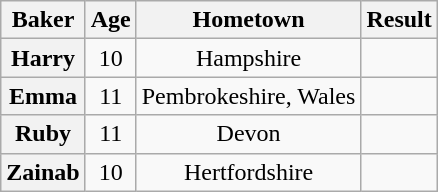<table class="wikitable sortable" style="display:inline-table; text-align:center">
<tr>
<th scope="col">Baker</th>
<th scope="col">Age</th>
<th scope="col">Hometown</th>
<th scope="col">Result</th>
</tr>
<tr>
<th scope="row">Harry</th>
<td>10</td>
<td>Hampshire</td>
<td></td>
</tr>
<tr>
<th scope="row">Emma</th>
<td>11</td>
<td>Pembrokeshire, Wales</td>
<td></td>
</tr>
<tr>
<th scope="row">Ruby</th>
<td>11</td>
<td>Devon</td>
<td></td>
</tr>
<tr>
<th scope="row">Zainab</th>
<td>10</td>
<td>Hertfordshire</td>
<td></td>
</tr>
</table>
